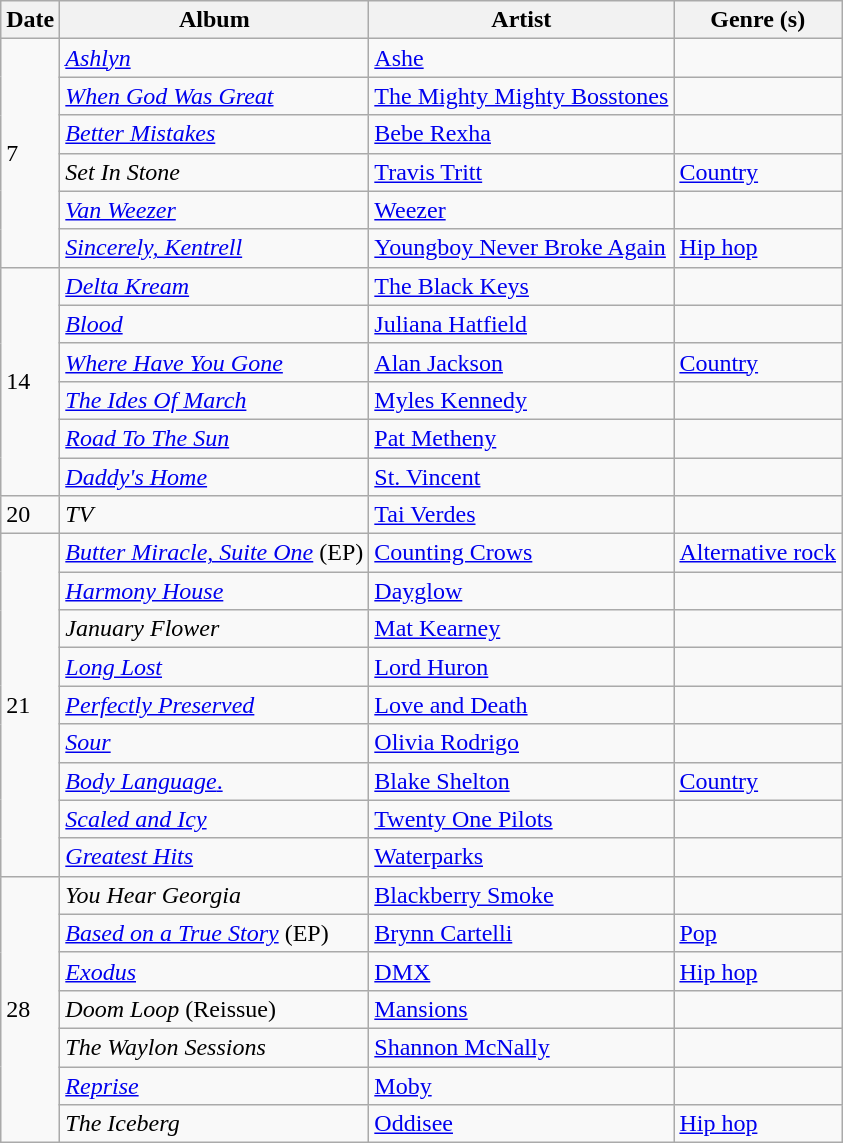<table class="wikitable">
<tr>
<th>Date</th>
<th>Album</th>
<th>Artist</th>
<th>Genre (s)</th>
</tr>
<tr>
<td rowspan="6">7</td>
<td><em><a href='#'>Ashlyn</a></em></td>
<td><a href='#'>Ashe</a></td>
<td></td>
</tr>
<tr>
<td><em><a href='#'>When God Was Great</a></em></td>
<td><a href='#'>The Mighty Mighty Bosstones</a></td>
<td></td>
</tr>
<tr>
<td><em><a href='#'>Better Mistakes</a></em></td>
<td><a href='#'>Bebe Rexha</a></td>
<td></td>
</tr>
<tr>
<td><em>Set In Stone</em></td>
<td><a href='#'>Travis Tritt</a></td>
<td><a href='#'>Country</a></td>
</tr>
<tr>
<td><em><a href='#'>Van Weezer</a></em></td>
<td><a href='#'>Weezer</a></td>
<td></td>
</tr>
<tr>
<td><em><a href='#'>Sincerely, Kentrell</a></em></td>
<td><a href='#'>Youngboy Never Broke Again</a></td>
<td><a href='#'>Hip hop</a></td>
</tr>
<tr>
<td rowspan="6">14</td>
<td><em><a href='#'>Delta Kream</a></em></td>
<td><a href='#'>The Black Keys</a></td>
<td></td>
</tr>
<tr>
<td><em><a href='#'>Blood</a></em></td>
<td><a href='#'>Juliana Hatfield</a></td>
<td></td>
</tr>
<tr>
<td><em><a href='#'>Where Have You Gone</a></em></td>
<td><a href='#'>Alan Jackson</a></td>
<td><a href='#'>Country</a></td>
</tr>
<tr>
<td><em><a href='#'>The Ides Of March</a></em></td>
<td><a href='#'>Myles Kennedy</a></td>
<td></td>
</tr>
<tr>
<td><em><a href='#'>Road To The Sun</a></em></td>
<td><a href='#'>Pat Metheny</a></td>
<td></td>
</tr>
<tr>
<td><em><a href='#'>Daddy's Home</a></em></td>
<td><a href='#'>St. Vincent</a></td>
<td></td>
</tr>
<tr>
<td>20</td>
<td><em>TV</em></td>
<td><a href='#'>Tai Verdes</a></td>
<td></td>
</tr>
<tr>
<td rowspan="9">21</td>
<td><em><a href='#'>Butter Miracle, Suite One</a></em> (EP)</td>
<td><a href='#'>Counting Crows</a></td>
<td><a href='#'>Alternative rock</a></td>
</tr>
<tr>
<td><em><a href='#'>Harmony House</a></em></td>
<td><a href='#'>Dayglow</a></td>
<td></td>
</tr>
<tr>
<td><em>January Flower</em></td>
<td><a href='#'>Mat Kearney</a></td>
<td></td>
</tr>
<tr>
<td><em><a href='#'>Long Lost</a></em></td>
<td><a href='#'>Lord Huron</a></td>
<td></td>
</tr>
<tr>
<td><em><a href='#'>Perfectly Preserved</a></em></td>
<td><a href='#'>Love and Death</a></td>
<td></td>
</tr>
<tr>
<td><em><a href='#'>Sour</a></em></td>
<td><a href='#'>Olivia Rodrigo</a></td>
<td></td>
</tr>
<tr>
<td><a href='#'><em>Body Language</em>.</a></td>
<td><a href='#'>Blake Shelton</a></td>
<td><a href='#'>Country</a></td>
</tr>
<tr>
<td><em><a href='#'>Scaled and Icy</a></em></td>
<td><a href='#'>Twenty One Pilots</a></td>
<td></td>
</tr>
<tr>
<td><em><a href='#'>Greatest Hits</a></em></td>
<td><a href='#'>Waterparks</a></td>
<td></td>
</tr>
<tr>
<td rowspan="7">28</td>
<td><em>You Hear Georgia</em></td>
<td><a href='#'>Blackberry Smoke</a></td>
<td></td>
</tr>
<tr>
<td><em><a href='#'>Based on a True Story</a></em> (EP)</td>
<td><a href='#'>Brynn Cartelli</a></td>
<td><a href='#'>Pop</a></td>
</tr>
<tr>
<td><em><a href='#'>Exodus</a></em></td>
<td><a href='#'>DMX</a></td>
<td><a href='#'>Hip hop</a></td>
</tr>
<tr>
<td><em>Doom Loop</em> (Reissue)</td>
<td><a href='#'>Mansions</a></td>
<td></td>
</tr>
<tr>
<td><em>The Waylon Sessions</em></td>
<td><a href='#'>Shannon McNally</a></td>
<td></td>
</tr>
<tr>
<td><em><a href='#'>Reprise</a></em></td>
<td><a href='#'>Moby</a></td>
<td></td>
</tr>
<tr>
<td><em>The Iceberg</em></td>
<td><a href='#'>Oddisee</a></td>
<td><a href='#'>Hip hop</a></td>
</tr>
</table>
